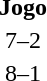<table>
<tr>
<th width=125></th>
<th width=auto>Jogo</th>
<th width=125></th>
</tr>
<tr>
<td align=right><strong></strong></td>
<td align=center>7–2</td>
<td align=left></td>
<th width=125></th>
</tr>
<tr>
<td align=right><strong></strong></td>
<td align=center>8–1</td>
<td align=left></td>
</tr>
</table>
